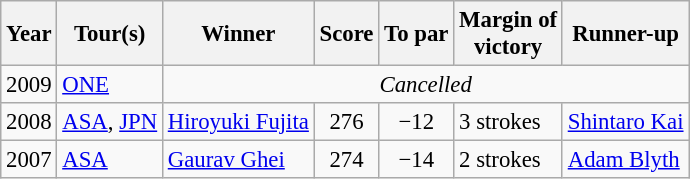<table class="wikitable" style="font-size:95%">
<tr>
<th>Year</th>
<th>Tour(s)</th>
<th>Winner</th>
<th>Score</th>
<th>To par</th>
<th>Margin of<br>victory</th>
<th>Runner-up</th>
</tr>
<tr>
<td>2009</td>
<td><a href='#'>ONE</a></td>
<td colspan=5 align=center><em>Cancelled</em></td>
</tr>
<tr>
<td>2008</td>
<td><a href='#'>ASA</a>, <a href='#'>JPN</a></td>
<td> <a href='#'>Hiroyuki Fujita</a></td>
<td align=center>276</td>
<td align=center>−12</td>
<td>3 strokes</td>
<td> <a href='#'>Shintaro Kai</a></td>
</tr>
<tr>
<td>2007</td>
<td><a href='#'>ASA</a></td>
<td> <a href='#'>Gaurav Ghei</a></td>
<td align=center>274</td>
<td align=center>−14</td>
<td>2 strokes</td>
<td> <a href='#'>Adam Blyth</a></td>
</tr>
</table>
